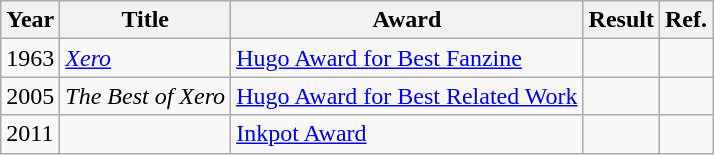<table class="wikitable sortable">
<tr>
<th>Year</th>
<th>Title</th>
<th>Award</th>
<th>Result</th>
<th>Ref.</th>
</tr>
<tr>
<td>1963</td>
<td><em><a href='#'>Xero</a></em></td>
<td><a href='#'>Hugo Award for Best Fanzine</a></td>
<td></td>
<td></td>
</tr>
<tr>
<td>2005</td>
<td><em>The Best of Xero</em></td>
<td><a href='#'>Hugo Award for Best Related Work</a></td>
<td></td>
<td></td>
</tr>
<tr>
<td>2011</td>
<td></td>
<td><a href='#'>Inkpot Award</a></td>
<td></td>
<td></td>
</tr>
</table>
